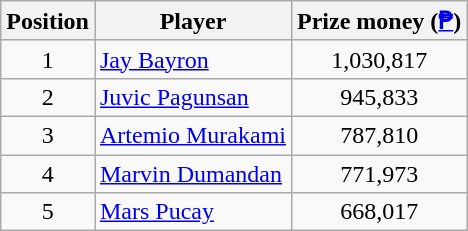<table class=wikitable>
<tr>
<th>Position</th>
<th>Player</th>
<th>Prize money (<a href='#'>₱</a>)</th>
</tr>
<tr>
<td align=center>1</td>
<td> <a href='#'>Jay Bayron</a></td>
<td align=center>1,030,817</td>
</tr>
<tr>
<td align=center>2</td>
<td> <a href='#'>Juvic Pagunsan</a></td>
<td align=center>945,833</td>
</tr>
<tr>
<td align=center>3</td>
<td> <a href='#'>Artemio Murakami</a></td>
<td align=center>787,810</td>
</tr>
<tr>
<td align=center>4</td>
<td> <a href='#'>Marvin Dumandan</a></td>
<td align=center>771,973</td>
</tr>
<tr>
<td align=center>5</td>
<td> <a href='#'>Mars Pucay</a></td>
<td align=center>668,017</td>
</tr>
</table>
